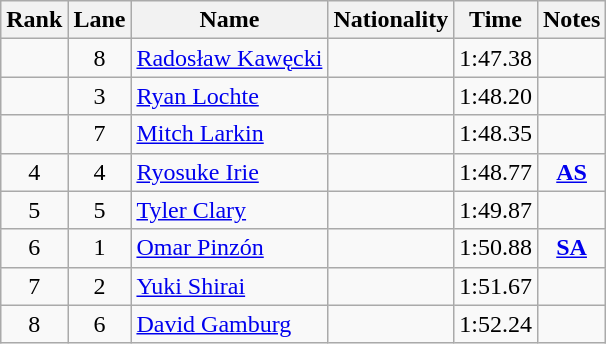<table class="wikitable sortable" style="text-align:center">
<tr>
<th>Rank</th>
<th>Lane</th>
<th>Name</th>
<th>Nationality</th>
<th>Time</th>
<th>Notes</th>
</tr>
<tr>
<td></td>
<td>8</td>
<td align=left><a href='#'>Radosław Kawęcki</a></td>
<td align=left></td>
<td>1:47.38</td>
<td></td>
</tr>
<tr>
<td></td>
<td>3</td>
<td align=left><a href='#'>Ryan Lochte</a></td>
<td align=left></td>
<td>1:48.20</td>
<td></td>
</tr>
<tr>
<td></td>
<td>7</td>
<td align=left><a href='#'>Mitch Larkin</a></td>
<td align=left></td>
<td>1:48.35</td>
<td></td>
</tr>
<tr>
<td>4</td>
<td>4</td>
<td align=left><a href='#'>Ryosuke Irie</a></td>
<td align=left></td>
<td>1:48.77</td>
<td><strong><a href='#'>AS</a></strong></td>
</tr>
<tr>
<td>5</td>
<td>5</td>
<td align=left><a href='#'>Tyler Clary</a></td>
<td align=left></td>
<td>1:49.87</td>
<td></td>
</tr>
<tr>
<td>6</td>
<td>1</td>
<td align=left><a href='#'>Omar Pinzón</a></td>
<td align=left></td>
<td>1:50.88</td>
<td><strong><a href='#'>SA</a></strong></td>
</tr>
<tr>
<td>7</td>
<td>2</td>
<td align=left><a href='#'>Yuki Shirai</a></td>
<td align=left></td>
<td>1:51.67</td>
<td></td>
</tr>
<tr>
<td>8</td>
<td>6</td>
<td align=left><a href='#'>David Gamburg</a></td>
<td align=left></td>
<td>1:52.24</td>
<td></td>
</tr>
</table>
